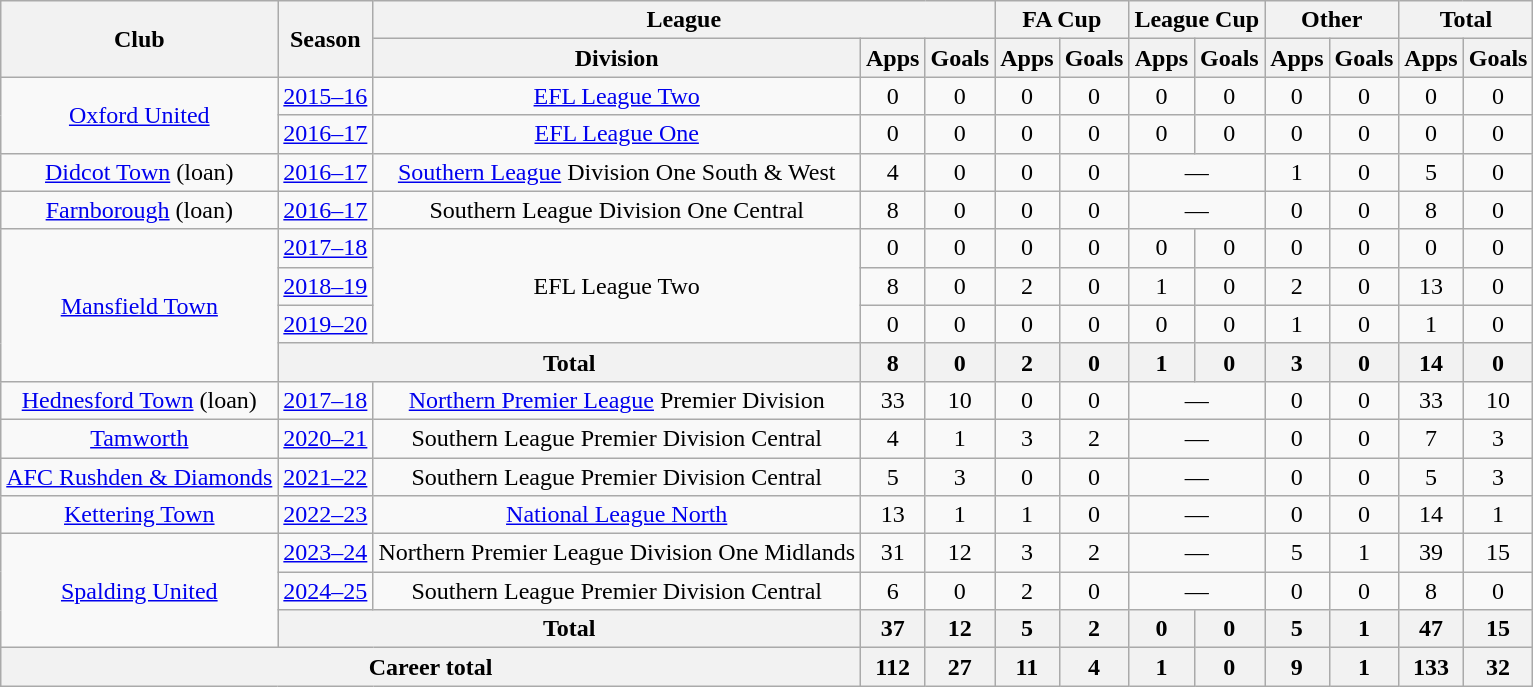<table class="wikitable" style="text-align: center;">
<tr>
<th rowspan="2">Club</th>
<th rowspan="2">Season</th>
<th colspan="3">League</th>
<th colspan="2">FA Cup</th>
<th colspan="2">League Cup</th>
<th colspan="2">Other</th>
<th colspan="2">Total</th>
</tr>
<tr>
<th>Division</th>
<th>Apps</th>
<th>Goals</th>
<th>Apps</th>
<th>Goals</th>
<th>Apps</th>
<th>Goals</th>
<th>Apps</th>
<th>Goals</th>
<th>Apps</th>
<th>Goals</th>
</tr>
<tr>
<td rowspan="2"><a href='#'>Oxford United</a></td>
<td><a href='#'>2015–16</a></td>
<td><a href='#'>EFL League Two</a></td>
<td>0</td>
<td>0</td>
<td>0</td>
<td>0</td>
<td>0</td>
<td>0</td>
<td>0</td>
<td>0</td>
<td>0</td>
<td>0</td>
</tr>
<tr>
<td><a href='#'>2016–17</a></td>
<td><a href='#'>EFL League One</a></td>
<td>0</td>
<td>0</td>
<td>0</td>
<td>0</td>
<td>0</td>
<td>0</td>
<td>0</td>
<td>0</td>
<td>0</td>
<td>0</td>
</tr>
<tr>
<td><a href='#'>Didcot Town</a> (loan)</td>
<td><a href='#'>2016–17</a></td>
<td><a href='#'>Southern League</a> Division One South & West</td>
<td>4</td>
<td>0</td>
<td>0</td>
<td>0</td>
<td colspan="2">—</td>
<td>1</td>
<td>0</td>
<td>5</td>
<td>0</td>
</tr>
<tr>
<td><a href='#'>Farnborough</a> (loan)</td>
<td><a href='#'>2016–17</a></td>
<td>Southern League Division One Central</td>
<td>8</td>
<td>0</td>
<td>0</td>
<td>0</td>
<td colspan="2">—</td>
<td>0</td>
<td>0</td>
<td>8</td>
<td>0</td>
</tr>
<tr>
<td rowspan="4"><a href='#'>Mansfield Town</a></td>
<td><a href='#'>2017–18</a></td>
<td rowspan="3">EFL League Two</td>
<td>0</td>
<td>0</td>
<td>0</td>
<td>0</td>
<td>0</td>
<td>0</td>
<td>0</td>
<td>0</td>
<td>0</td>
<td>0</td>
</tr>
<tr>
<td><a href='#'>2018–19</a></td>
<td>8</td>
<td>0</td>
<td>2</td>
<td>0</td>
<td>1</td>
<td>0</td>
<td>2</td>
<td>0</td>
<td>13</td>
<td>0</td>
</tr>
<tr>
<td><a href='#'>2019–20</a></td>
<td>0</td>
<td>0</td>
<td>0</td>
<td>0</td>
<td>0</td>
<td>0</td>
<td>1</td>
<td>0</td>
<td>1</td>
<td>0</td>
</tr>
<tr>
<th colspan="2">Total</th>
<th>8</th>
<th>0</th>
<th>2</th>
<th>0</th>
<th>1</th>
<th>0</th>
<th>3</th>
<th>0</th>
<th>14</th>
<th>0</th>
</tr>
<tr>
<td><a href='#'>Hednesford Town</a> (loan)</td>
<td><a href='#'>2017–18</a></td>
<td><a href='#'>Northern Premier League</a> Premier Division</td>
<td>33</td>
<td>10</td>
<td>0</td>
<td>0</td>
<td colspan="2">—</td>
<td>0</td>
<td>0</td>
<td>33</td>
<td>10</td>
</tr>
<tr>
<td><a href='#'>Tamworth</a></td>
<td><a href='#'>2020–21</a></td>
<td>Southern League Premier Division Central</td>
<td>4</td>
<td>1</td>
<td>3</td>
<td>2</td>
<td colspan="2">—</td>
<td>0</td>
<td>0</td>
<td>7</td>
<td>3</td>
</tr>
<tr>
<td><a href='#'>AFC Rushden & Diamonds</a></td>
<td><a href='#'>2021–22</a></td>
<td>Southern League Premier Division Central</td>
<td>5</td>
<td>3</td>
<td>0</td>
<td>0</td>
<td colspan="2">—</td>
<td>0</td>
<td>0</td>
<td>5</td>
<td>3</td>
</tr>
<tr>
<td><a href='#'>Kettering Town</a></td>
<td><a href='#'>2022–23</a></td>
<td><a href='#'>National League North</a></td>
<td>13</td>
<td>1</td>
<td>1</td>
<td>0</td>
<td colspan="2">—</td>
<td>0</td>
<td>0</td>
<td>14</td>
<td>1</td>
</tr>
<tr>
<td rowspan="3"><a href='#'>Spalding United</a></td>
<td><a href='#'>2023–24</a></td>
<td>Northern Premier League Division One Midlands</td>
<td>31</td>
<td>12</td>
<td>3</td>
<td>2</td>
<td colspan="2">—</td>
<td>5</td>
<td>1</td>
<td>39</td>
<td>15</td>
</tr>
<tr>
<td><a href='#'>2024–25</a></td>
<td>Southern League Premier Division Central</td>
<td>6</td>
<td>0</td>
<td>2</td>
<td>0</td>
<td colspan="2">—</td>
<td>0</td>
<td>0</td>
<td>8</td>
<td>0</td>
</tr>
<tr>
<th colspan="2">Total</th>
<th>37</th>
<th>12</th>
<th>5</th>
<th>2</th>
<th>0</th>
<th>0</th>
<th>5</th>
<th>1</th>
<th>47</th>
<th>15</th>
</tr>
<tr>
<th colspan="3">Career total</th>
<th>112</th>
<th>27</th>
<th>11</th>
<th>4</th>
<th>1</th>
<th>0</th>
<th>9</th>
<th>1</th>
<th>133</th>
<th>32</th>
</tr>
</table>
